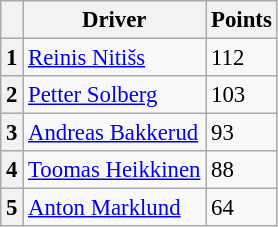<table class="wikitable" style="font-size: 95%;">
<tr>
<th></th>
<th>Driver</th>
<th>Points</th>
</tr>
<tr>
<th>1</th>
<td> <a href='#'>Reinis Nitišs</a></td>
<td>112</td>
</tr>
<tr>
<th>2</th>
<td> <a href='#'>Petter Solberg</a></td>
<td>103</td>
</tr>
<tr>
<th>3</th>
<td> <a href='#'>Andreas Bakkerud</a></td>
<td>93</td>
</tr>
<tr>
<th>4</th>
<td> <a href='#'>Toomas Heikkinen</a></td>
<td>88</td>
</tr>
<tr>
<th>5</th>
<td> <a href='#'>Anton Marklund</a></td>
<td>64</td>
</tr>
</table>
